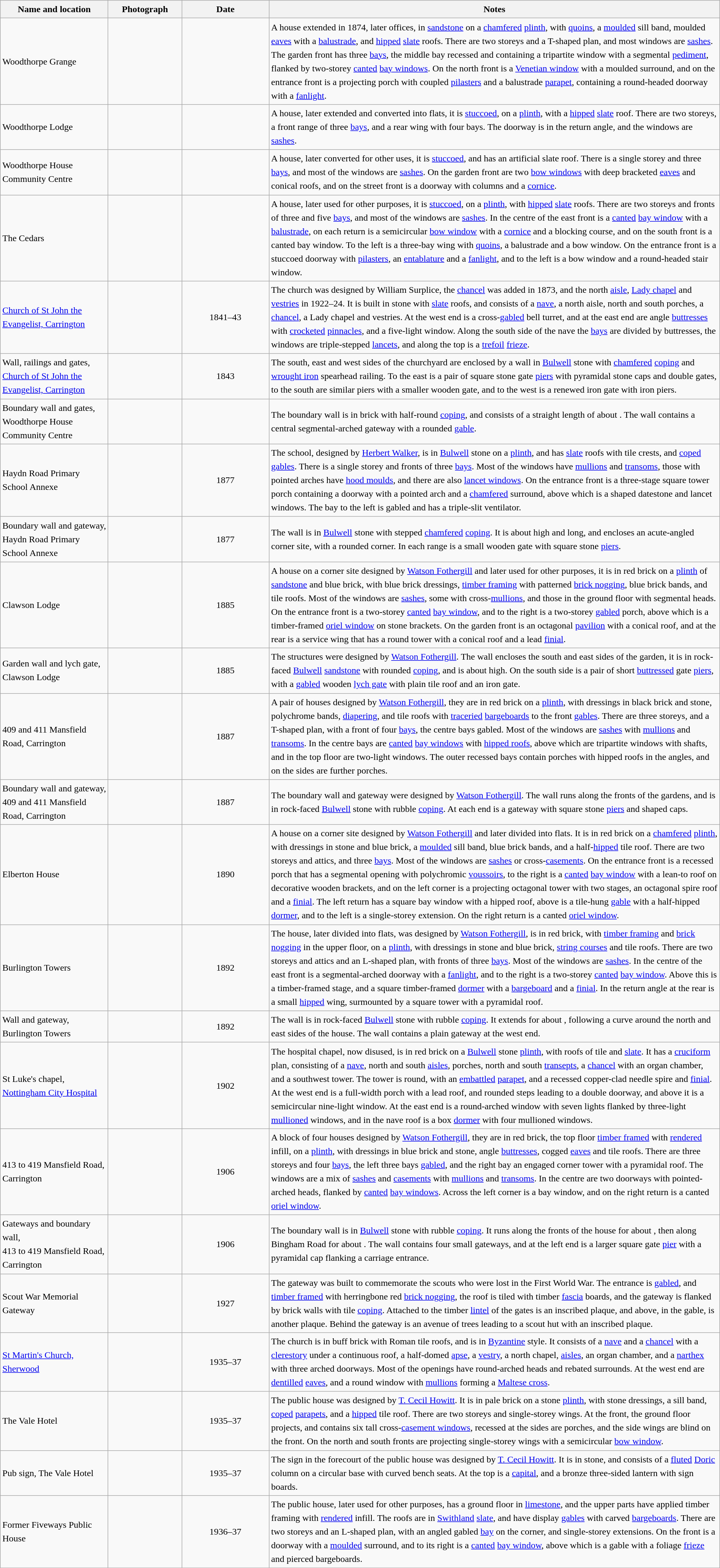<table class="wikitable sortable plainrowheaders" style="width:100%; border:0px; text-align:left; line-height:150%">
<tr>
<th scope="col"  style="width:150px">Name and location</th>
<th scope="col"  style="width:100px" class="unsortable">Photograph</th>
<th scope="col"  style="width:120px">Date</th>
<th scope="col"  style="width:650px" class="unsortable">Notes</th>
</tr>
<tr>
<td>Woodthorpe Grange<br><small></small></td>
<td></td>
<td align="center"></td>
<td>A house extended in 1874, later offices, in <a href='#'>sandstone</a> on a <a href='#'>chamfered</a> <a href='#'>plinth</a>, with <a href='#'>quoins</a>, a <a href='#'>moulded</a> sill band, moulded <a href='#'>eaves</a> with a <a href='#'>balustrade</a>, and <a href='#'>hipped</a> <a href='#'>slate</a> roofs.  There are two storeys and a T-shaped plan, and most windows are <a href='#'>sashes</a>.  The garden front has three <a href='#'>bays</a>, the middle bay recessed and containing a tripartite window with a segmental <a href='#'>pediment</a>, flanked by two-storey <a href='#'>canted</a> <a href='#'>bay windows</a>.  On the north front is a <a href='#'>Venetian window</a> with a moulded surround, and on the entrance front is a projecting porch with coupled <a href='#'>pilasters</a> and a balustrade <a href='#'>parapet</a>, containing a round-headed doorway with a <a href='#'>fanlight</a>.</td>
</tr>
<tr>
<td>Woodthorpe Lodge<br><small></small></td>
<td></td>
<td align="center"></td>
<td>A house, later extended and converted into flats, it is <a href='#'>stuccoed</a>, on a <a href='#'>plinth</a>, with a <a href='#'>hipped</a> <a href='#'>slate</a> roof.  There are two storeys, a front range of three <a href='#'>bays</a>, and a rear wing with four bays.  The doorway is in the return angle, and the windows are <a href='#'>sashes</a>.</td>
</tr>
<tr>
<td>Woodthorpe House Community Centre<br><small></small></td>
<td></td>
<td align="center"></td>
<td>A house, later converted for other uses, it is <a href='#'>stuccoed</a>, and has an artificial slate roof.  There is a single storey and three <a href='#'>bays</a>, and most of the windows are <a href='#'>sashes</a>.  On the garden front are two <a href='#'>bow windows</a> with deep bracketed <a href='#'>eaves</a> and conical roofs, and on the street front is a doorway with columns and a <a href='#'>cornice</a>.</td>
</tr>
<tr>
<td>The Cedars<br><small></small></td>
<td></td>
<td align="center"></td>
<td>A house, later used for other purposes, it is <a href='#'>stuccoed</a>, on a <a href='#'>plinth</a>, with <a href='#'>hipped</a> <a href='#'>slate</a> roofs.  There are two storeys and fronts of three and five <a href='#'>bays</a>, and most of the windows are <a href='#'>sashes</a>.  In the centre of the east front is a <a href='#'>canted</a> <a href='#'>bay window</a> with a <a href='#'>balustrade</a>, on each return is a semicircular <a href='#'>bow window</a> with a <a href='#'>cornice</a> and a blocking course, and on the south front is a canted bay window.  To the left is a three-bay wing with <a href='#'>quoins</a>, a balustrade and a bow window.  On the entrance front is a stuccoed doorway with <a href='#'>pilasters</a>, an <a href='#'>entablature</a> and a <a href='#'>fanlight</a>, and to the left is a bow window and a round-headed stair window.</td>
</tr>
<tr>
<td><a href='#'>Church of St John the Evangelist, Carrington</a><br><small></small></td>
<td></td>
<td align="center">1841–43</td>
<td>The church was designed by William Surplice, the <a href='#'>chancel</a> was added in 1873, and the north <a href='#'>aisle</a>, <a href='#'>Lady chapel</a> and <a href='#'>vestries</a> in 1922–24.  It is built in stone with <a href='#'>slate</a> roofs, and consists of a <a href='#'>nave</a>, a north aisle, north and south porches, a <a href='#'>chancel</a>, a Lady chapel and vestries.  At the west end is a cross-<a href='#'>gabled</a> bell turret, and at the east end are angle <a href='#'>buttresses</a> with <a href='#'>crocketed</a> <a href='#'>pinnacles</a>, and a five-light window.  Along the south side of the nave the <a href='#'>bays</a> are divided by buttresses, the windows are triple-stepped <a href='#'>lancets</a>, and along the top is a <a href='#'>trefoil</a> <a href='#'>frieze</a>.</td>
</tr>
<tr>
<td>Wall, railings and gates, <a href='#'>Church of St John the Evangelist, Carrington</a><br><small></small></td>
<td></td>
<td align="center">1843</td>
<td>The south, east and west sides of the churchyard are enclosed by a wall in <a href='#'>Bulwell</a> stone with <a href='#'>chamfered</a> <a href='#'>coping</a> and <a href='#'>wrought iron</a> spearhead railing.  To the  east is a pair of square stone gate <a href='#'>piers</a> with pyramidal stone caps and double gates, to the south are similar piers with a smaller wooden gate, and to the west is a renewed iron gate with iron piers.</td>
</tr>
<tr>
<td>Boundary wall and gates,<br>Woodthorpe House Community Centre<br><small></small></td>
<td></td>
<td align="center"></td>
<td>The boundary wall is in brick with half-round <a href='#'>coping</a>, and consists of a straight length of about .  The wall contains a central segmental-arched gateway with a rounded <a href='#'>gable</a>.  </td>
</tr>
<tr>
<td>Haydn Road Primary School Annexe<br><small></small></td>
<td></td>
<td align="center">1877</td>
<td>The school, designed by <a href='#'>Herbert Walker</a>, is in <a href='#'>Bulwell</a> stone on a <a href='#'>plinth</a>, and has <a href='#'>slate</a> roofs with tile crests, and <a href='#'>coped</a> <a href='#'>gables</a>.  There is a single storey and fronts of three <a href='#'>bays</a>.  Most of the windows have <a href='#'>mullions</a> and <a href='#'>transoms</a>, those with pointed arches have <a href='#'>hood moulds</a>, and there are also <a href='#'>lancet windows</a>.  On the entrance front is a three-stage square tower porch containing a doorway with a pointed arch and a <a href='#'>chamfered</a> surround, above which is a shaped datestone and lancet windows.  The bay to the left is gabled and has a triple-slit ventilator.</td>
</tr>
<tr>
<td>Boundary wall and gateway,<br>Haydn Road Primary School Annexe<br><small></small></td>
<td></td>
<td align="center">1877</td>
<td>The wall is in <a href='#'>Bulwell</a> stone with stepped <a href='#'>chamfered</a> <a href='#'>coping</a>.  It is about  high and  long, and encloses an acute-angled corner site, with a rounded corner.  In each range is a small wooden gate with square stone <a href='#'>piers</a>.</td>
</tr>
<tr>
<td>Clawson Lodge<br><small></small></td>
<td></td>
<td align="center">1885</td>
<td>A house on a corner site designed by <a href='#'>Watson Fothergill</a> and later used for other purposes, it is in red brick on a <a href='#'>plinth</a> of <a href='#'>sandstone</a> and blue brick, with blue brick dressings, <a href='#'>timber framing</a> with patterned <a href='#'>brick nogging</a>, blue brick bands, and tile roofs.  Most of the windows are <a href='#'>sashes</a>, some with cross-<a href='#'>mullions</a>, and those in the ground floor with segmental heads. On the entrance front is a two-storey <a href='#'>canted</a> <a href='#'>bay window</a>, and to the right is a two-storey <a href='#'>gabled</a> porch, above which is a timber-framed <a href='#'>oriel window</a> on stone brackets.  On the garden front is an octagonal <a href='#'>pavilion</a> with a conical roof, and at the rear is a service wing that has a round tower with a conical roof and a lead <a href='#'>finial</a>.</td>
</tr>
<tr>
<td>Garden wall and lych gate,<br>Clawson Lodge<br><small></small></td>
<td></td>
<td align="center">1885</td>
<td>The structures were designed by <a href='#'>Watson Fothergill</a>.  The wall encloses the south and east sides of the garden, it is in rock-faced <a href='#'>Bulwell</a> <a href='#'>sandstone</a> with rounded <a href='#'>coping</a>, and is about  high.  On the south side is a pair of short <a href='#'>buttressed</a> gate <a href='#'>piers</a>, with a <a href='#'>gabled</a> wooden <a href='#'>lych gate</a> with plain tile roof and an iron gate.</td>
</tr>
<tr>
<td>409 and 411 Mansfield Road, Carrington<br><small></small></td>
<td></td>
<td align="center">1887</td>
<td>A pair of houses designed by <a href='#'>Watson Fothergill</a>, they are in red brick on a <a href='#'>plinth</a>, with dressings in black brick and stone, polychrome bands, <a href='#'>diapering</a>, and tile roofs with <a href='#'>traceried</a> <a href='#'>bargeboards</a> to the front <a href='#'>gables</a>.  There are three storeys, and a T-shaped plan, with a front of four <a href='#'>bays</a>, the centre bays gabled.  Most of the windows are <a href='#'>sashes</a> with <a href='#'>mullions</a> and <a href='#'>transoms</a>.  In the centre bays are <a href='#'>canted</a> <a href='#'>bay windows</a> with <a href='#'>hipped roofs</a>, above which are tripartite windows with shafts, and in the top floor are two-light windows.  The outer recessed bays contain porches with hipped roofs in the angles, and on the sides are further porches.</td>
</tr>
<tr>
<td>Boundary wall and gateway,<br>409 and 411 Mansfield Road, Carrington<br><small></small></td>
<td></td>
<td align="center">1887</td>
<td>The boundary wall and gateway were designed by <a href='#'>Watson Fothergill</a>.  The wall runs along the fronts of the gardens, and is in rock-faced <a href='#'>Bulwell</a> stone with rubble <a href='#'>coping</a>.  At each end is a gateway with square stone <a href='#'>piers</a> and shaped caps.</td>
</tr>
<tr>
<td>Elberton House<br><small></small></td>
<td></td>
<td align="center">1890</td>
<td>A house on a corner site designed by <a href='#'>Watson Fothergill</a> and later divided into flats.  It is in red brick on a <a href='#'>chamfered</a> <a href='#'>plinth</a>, with dressings in stone and blue brick, a <a href='#'>moulded</a> sill band, blue brick bands, and a half-<a href='#'>hipped</a> tile roof.  There are two storeys and attics, and three <a href='#'>bays</a>.  Most of the windows are <a href='#'>sashes</a> or cross-<a href='#'>casements</a>.  On the entrance front is a recessed porch that has a segmental opening with polychromic <a href='#'>voussoirs</a>, to the right is a <a href='#'>canted</a> <a href='#'>bay window</a> with a lean-to roof on decorative wooden brackets, and on the left corner is a projecting octagonal tower with two stages, an octagonal spire roof and a <a href='#'>finial</a>.  The left return has a square bay window with a hipped roof, above is a tile-hung <a href='#'>gable</a> with a half-hipped <a href='#'>dormer</a>, and to the left is a single-storey extension.  On the right return is a canted <a href='#'>oriel window</a>.</td>
</tr>
<tr>
<td>Burlington Towers<br><small></small></td>
<td></td>
<td align="center">1892</td>
<td>The house, later divided into flats, was designed by <a href='#'>Watson Fothergill</a>, is in red brick, with <a href='#'>timber framing</a> and <a href='#'>brick nogging</a> in the upper floor, on a <a href='#'>plinth</a>, with dressings in stone and blue brick, <a href='#'>string courses</a> and tile roofs.  There are two storeys and attics and an L-shaped plan, with fronts of three <a href='#'>bays</a>.  Most of the windows are <a href='#'>sashes</a>.  In the centre of the east front is a segmental-arched doorway with a <a href='#'>fanlight</a>, and to the right is a two-storey <a href='#'>canted</a> <a href='#'>bay window</a>.  Above this is a timber-framed stage, and a square timber-framed <a href='#'>dormer</a> with a <a href='#'>bargeboard</a> and a <a href='#'>finial</a>.  In the return angle at the rear is a small <a href='#'>hipped</a> wing, surmounted by a square tower with a pyramidal roof.</td>
</tr>
<tr>
<td>Wall and gateway, Burlington Towers<br><small></small></td>
<td></td>
<td align="center">1892</td>
<td>The wall is in rock-faced <a href='#'>Bulwell</a> stone with rubble <a href='#'>coping</a>.  It extends for about , following a curve around the north and east sides of the house.  The wall contains a plain gateway at the west end.</td>
</tr>
<tr>
<td>St Luke's chapel,<br><a href='#'>Nottingham City Hospital</a><br><small></small></td>
<td></td>
<td align="center">1902</td>
<td>The hospital chapel, now disused, is in red brick on a <a href='#'>Bulwell</a> stone <a href='#'>plinth</a>, with roofs of tile and <a href='#'>slate</a>.  It has a <a href='#'>cruciform</a> plan, consisting of a <a href='#'>nave</a>, north and south <a href='#'>aisles</a>, porches, north and south <a href='#'>transepts</a>, a <a href='#'>chancel</a> with an organ chamber, and a southwest tower.  The tower is round, with an <a href='#'>embattled</a> <a href='#'>parapet</a>, and a recessed copper-clad needle spire and <a href='#'>finial</a>.  At the west end is a full-width porch with a lead roof, and rounded steps leading to a double doorway, and above it is a semicircular nine-light window.  At the east end is a round-arched window with seven lights flanked by three-light <a href='#'>mullioned</a> windows, and in the nave roof is a box <a href='#'>dormer</a> with four mullioned windows.</td>
</tr>
<tr>
<td>413 to 419 Mansfield Road, Carrington<br><small></small></td>
<td></td>
<td align="center">1906</td>
<td>A block of four houses designed by <a href='#'>Watson Fothergill</a>, they are in red brick, the top floor <a href='#'>timber framed</a> with <a href='#'>rendered</a> infill, on a <a href='#'>plinth</a>, with dressings in blue brick and stone, angle <a href='#'>buttresses</a>, cogged <a href='#'>eaves</a> and tile roofs.  There are three storeys and four <a href='#'>bays</a>, the left three bays <a href='#'>gabled</a>, and the right bay an engaged corner tower with a pyramidal roof.  The windows are a mix of <a href='#'>sashes</a> and <a href='#'>casements</a> with <a href='#'>mullions</a> and <a href='#'>transoms</a>.  In the centre are two doorways with pointed-arched heads, flanked by <a href='#'>canted</a> <a href='#'>bay windows</a>.  Across the left corner is a bay window, and on the right return is a canted <a href='#'>oriel window</a>.</td>
</tr>
<tr>
<td>Gateways and boundary wall,<br>413 to 419 Mansfield Road, Carrington<br><small></small></td>
<td></td>
<td align="center">1906</td>
<td>The boundary wall is in <a href='#'>Bulwell</a> stone with rubble <a href='#'>coping</a>.  It runs along the fronts of the house for about , then along Bingham Road for about .  The wall contains four small gateways, and at the left end is a larger square gate <a href='#'>pier</a> with a pyramidal cap flanking a carriage entrance.</td>
</tr>
<tr>
<td>Scout War Memorial Gateway<br><small></small></td>
<td></td>
<td align="center">1927</td>
<td>The gateway was built to commemorate the scouts who were lost in the First World War.  The entrance is <a href='#'>gabled</a>, and <a href='#'>timber framed</a> with herringbone red <a href='#'>brick nogging</a>, the roof is tiled with timber <a href='#'>fascia</a> boards, and the gateway is flanked by brick walls with tile <a href='#'>coping</a>.  Attached to the timber <a href='#'>lintel</a> of the gates is an inscribed plaque, and above, in the gable, is another plaque.  Behind the gateway is an avenue of trees leading to a scout hut with an inscribed plaque.</td>
</tr>
<tr>
<td><a href='#'>St Martin's Church, Sherwood</a><br><small></small></td>
<td></td>
<td align="center">1935–37</td>
<td>The church is in buff brick with Roman tile roofs, and is in <a href='#'>Byzantine</a> style.  It consists of a <a href='#'>nave</a> and a <a href='#'>chancel</a> with a <a href='#'>clerestory</a> under a continuous roof, a half-domed <a href='#'>apse</a>, a <a href='#'>vestry</a>, a north chapel, <a href='#'>aisles</a>, an organ chamber, and a <a href='#'>narthex</a> with three arched doorways.   Most of the openings have round-arched heads and rebated surrounds.  At the west end are <a href='#'>dentilled</a> <a href='#'>eaves</a>, and a round window with <a href='#'>mullions</a> forming a <a href='#'>Maltese cross</a>.</td>
</tr>
<tr>
<td>The Vale Hotel<br><small></small></td>
<td></td>
<td align="center">1935–37</td>
<td>The public house was designed by <a href='#'>T. Cecil Howitt</a>.  It is in pale brick on a stone <a href='#'>plinth</a>, with stone dressings, a sill band, <a href='#'>coped</a> <a href='#'>parapets</a>, and a <a href='#'>hipped</a> tile roof.  There are two storeys and single-storey wings.  At the front, the ground floor projects, and contains six tall cross-<a href='#'>casement windows</a>, recessed at the sides are porches, and the side wings are blind on the front.  On the north and south fronts are projecting single-storey wings with a semicircular <a href='#'>bow window</a>.</td>
</tr>
<tr>
<td>Pub sign, The Vale Hotel<br><small></small></td>
<td></td>
<td align="center">1935–37</td>
<td>The sign in the forecourt of the public house was designed by <a href='#'>T. Cecil Howitt</a>.  It is in stone, and consists of a <a href='#'>fluted</a> <a href='#'>Doric</a> column on a circular base with curved bench seats.  At the top is a <a href='#'>capital</a>, and a bronze three-sided lantern with sign boards.</td>
</tr>
<tr>
<td>Former Fiveways Public House<br><small></small></td>
<td></td>
<td align="center">1936–37</td>
<td>The public house, later used for other purposes, has a ground floor in <a href='#'>limestone</a>, and the upper parts have applied timber framing with <a href='#'>rendered</a> infill.  The roofs are in <a href='#'>Swithland</a> <a href='#'>slate</a>, and have display <a href='#'>gables</a> with carved <a href='#'>bargeboards</a>.  There are two storeys and an L-shaped plan, with an angled gabled <a href='#'>bay</a> on the corner, and single-storey extensions.  On the front is a doorway with a <a href='#'>moulded</a> surround, and to its right is a <a href='#'>canted</a> <a href='#'>bay window</a>, above which is a gable with a foliage <a href='#'>frieze</a> and pierced bargeboards.</td>
</tr>
<tr>
</tr>
</table>
